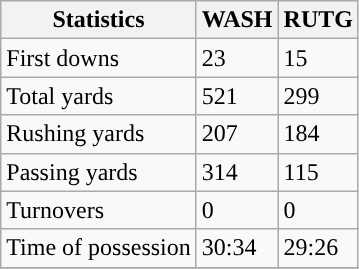<table class="wikitable" style="float: left;">
<tr>
<th>Statistics</th>
<th>WASH</th>
<th>RUTG</th>
</tr>
<tr>
<td>First downs</td>
<td>23</td>
<td>15</td>
</tr>
<tr>
<td>Total yards</td>
<td>521</td>
<td>299</td>
</tr>
<tr>
<td>Rushing yards</td>
<td>207</td>
<td>184</td>
</tr>
<tr>
<td>Passing yards</td>
<td>314</td>
<td>115</td>
</tr>
<tr>
<td>Turnovers</td>
<td>0</td>
<td>0</td>
</tr>
<tr>
<td>Time of possession</td>
<td>30:34</td>
<td>29:26</td>
</tr>
<tr>
</tr>
</table>
